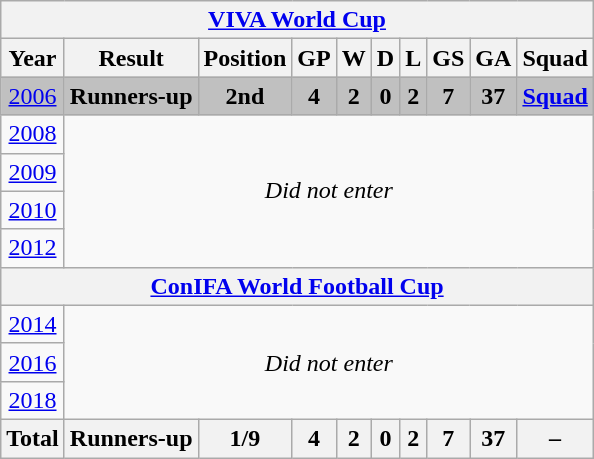<table class="wikitable" style="text-align: center;">
<tr>
<th colspan=10><a href='#'>VIVA World Cup</a></th>
</tr>
<tr>
<th>Year</th>
<th>Result</th>
<th>Position</th>
<th>GP</th>
<th>W</th>
<th>D</th>
<th>L</th>
<th>GS</th>
<th>GA</th>
<th>Squad</th>
</tr>
<tr bgcolor=silver>
<td> <a href='#'>2006</a></td>
<td><strong>Runners-up</strong></td>
<td><strong>2nd</strong></td>
<td><strong>4</strong></td>
<td><strong>2</strong></td>
<td><strong>0</strong></td>
<td><strong>2</strong></td>
<td><strong>7</strong></td>
<td><strong>37</strong></td>
<td><strong><a href='#'>Squad</a></strong></td>
</tr>
<tr>
<td> <a href='#'>2008</a></td>
<td rowspan=4 colspan=9><em>Did not enter</em></td>
</tr>
<tr>
<td> <a href='#'>2009</a></td>
</tr>
<tr>
<td> <a href='#'>2010</a></td>
</tr>
<tr>
<td> <a href='#'>2012</a></td>
</tr>
<tr>
<th colspan=10><a href='#'>ConIFA World Football Cup</a></th>
</tr>
<tr>
<td> <a href='#'>2014</a></td>
<td rowspan=3 colspan=9><em>Did not enter</em></td>
</tr>
<tr>
<td> <a href='#'>2016</a></td>
</tr>
<tr>
<td> <a href='#'>2018</a></td>
</tr>
<tr>
<th>Total</th>
<th>Runners-up</th>
<th>1/9</th>
<th>4</th>
<th>2</th>
<th>0</th>
<th>2</th>
<th>7</th>
<th>37</th>
<th>–</th>
</tr>
</table>
